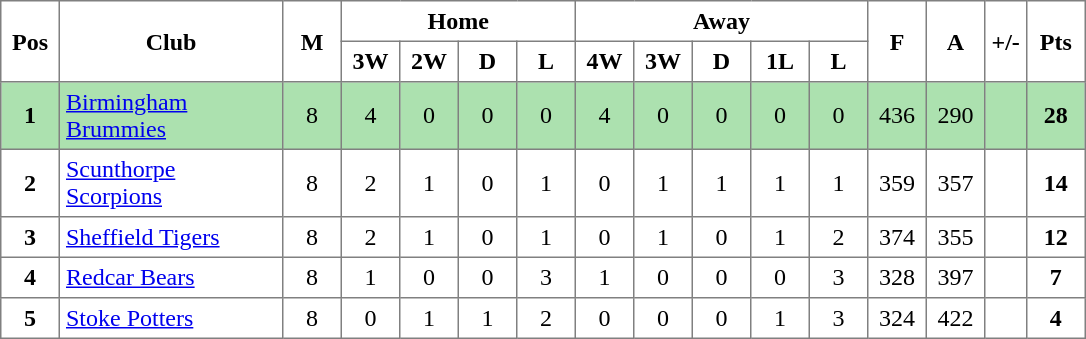<table class="toccolours" border="1" cellpadding="4" cellspacing="0" style="border-collapse: collapse; margin: 0;">
<tr>
<th width=30 rowspan=2>Pos</th>
<th width=140 rowspan=2>Club</th>
<th rowspan=2 width=30>M</th>
<th colspan=4>Home</th>
<th colspan=5>Away</th>
<th rowspan=2 width=30>F</th>
<th width=30 rowspan=2>A</th>
<th rowspan=2>+/-</th>
<th width=30 rowspan=2>Pts</th>
</tr>
<tr>
<th width=30>3W</th>
<th width=30>2W</th>
<th width=30>D</th>
<th width=30>L</th>
<th width=30>4W</th>
<th width=30>3W</th>
<th width=30>D</th>
<th width=30>1L</th>
<th width=30>L</th>
</tr>
<tr align=center | style="background:#ACE1AF">
<th>1</th>
<td align=left><a href='#'>Birmingham Brummies</a></td>
<td>8</td>
<td>4</td>
<td>0</td>
<td>0</td>
<td>0</td>
<td>4</td>
<td>0</td>
<td>0</td>
<td>0</td>
<td>0</td>
<td>436</td>
<td>290</td>
<td></td>
<td><strong>28</strong></td>
</tr>
<tr align=center>
<th>2</th>
<td align=left><a href='#'>Scunthorpe Scorpions</a></td>
<td>8</td>
<td>2</td>
<td>1</td>
<td>0</td>
<td>1</td>
<td>0</td>
<td>1</td>
<td>1</td>
<td>1</td>
<td>1</td>
<td>359</td>
<td>357</td>
<td></td>
<td><strong>14</strong></td>
</tr>
<tr align=center>
<th>3</th>
<td align=left><a href='#'>Sheffield Tigers</a></td>
<td>8</td>
<td>2</td>
<td>1</td>
<td>0</td>
<td>1</td>
<td>0</td>
<td>1</td>
<td>0</td>
<td>1</td>
<td>2</td>
<td>374</td>
<td>355</td>
<td></td>
<td><strong>12</strong></td>
</tr>
<tr align=center>
<th>4</th>
<td align=left><a href='#'>Redcar Bears</a></td>
<td>8</td>
<td>1</td>
<td>0</td>
<td>0</td>
<td>3</td>
<td>1</td>
<td>0</td>
<td>0</td>
<td>0</td>
<td>3</td>
<td>328</td>
<td>397</td>
<td></td>
<td><strong>7</strong></td>
</tr>
<tr align=center>
<th>5</th>
<td align=left><a href='#'>Stoke Potters</a></td>
<td>8</td>
<td>0</td>
<td>1</td>
<td>1</td>
<td>2</td>
<td>0</td>
<td>0</td>
<td>0</td>
<td>1</td>
<td>3</td>
<td>324</td>
<td>422</td>
<td></td>
<td><strong>4</strong></td>
</tr>
</table>
